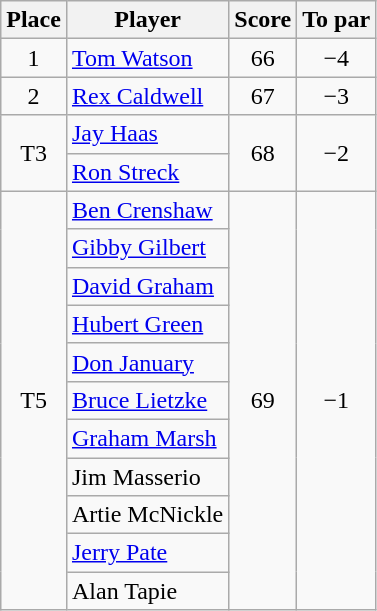<table class=wikitable>
<tr>
<th>Place</th>
<th>Player</th>
<th>Score</th>
<th>To par</th>
</tr>
<tr>
<td align=center>1</td>
<td> <a href='#'>Tom Watson</a></td>
<td align=center>66</td>
<td align=center>−4</td>
</tr>
<tr>
<td align=center>2</td>
<td> <a href='#'>Rex Caldwell</a></td>
<td align=center>67</td>
<td align=center>−3</td>
</tr>
<tr>
<td rowspan=2 align=center>T3</td>
<td> <a href='#'>Jay Haas</a></td>
<td rowspan=2 align=center>68</td>
<td rowspan=2 align=center>−2</td>
</tr>
<tr>
<td> <a href='#'>Ron Streck</a></td>
</tr>
<tr>
<td rowspan=11 align=center>T5</td>
<td> <a href='#'>Ben Crenshaw</a></td>
<td rowspan=11 align=center>69</td>
<td rowspan=11 align=center>−1</td>
</tr>
<tr>
<td> <a href='#'>Gibby Gilbert</a></td>
</tr>
<tr>
<td> <a href='#'>David Graham</a></td>
</tr>
<tr>
<td> <a href='#'>Hubert Green</a></td>
</tr>
<tr>
<td> <a href='#'>Don January</a></td>
</tr>
<tr>
<td> <a href='#'>Bruce Lietzke</a></td>
</tr>
<tr>
<td> <a href='#'>Graham Marsh</a></td>
</tr>
<tr>
<td> Jim Masserio</td>
</tr>
<tr>
<td> Artie McNickle</td>
</tr>
<tr>
<td> <a href='#'>Jerry Pate</a></td>
</tr>
<tr>
<td> Alan Tapie</td>
</tr>
</table>
